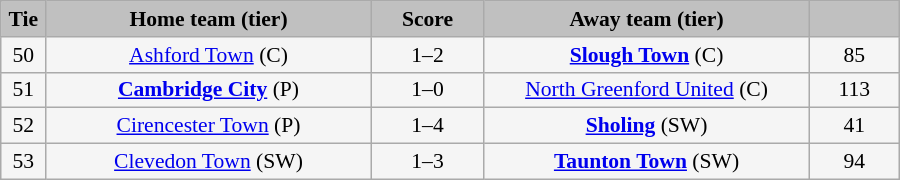<table class="wikitable" style="width: 600px; background:WhiteSmoke; text-align:center; font-size:90%">
<tr>
<td scope="col" style="width:  5.00%; background:silver;"><strong>Tie</strong></td>
<td scope="col" style="width: 36.25%; background:silver;"><strong>Home team (tier)</strong></td>
<td scope="col" style="width: 12.50%; background:silver;"><strong>Score</strong></td>
<td scope="col" style="width: 36.25%; background:silver;"><strong>Away team (tier)</strong></td>
<td scope="col" style="width: 10.00%; background:silver;"><strong></strong></td>
</tr>
<tr>
<td>50</td>
<td><a href='#'>Ashford Town</a> (C)</td>
<td>1–2</td>
<td><strong><a href='#'>Slough Town</a></strong> (C)</td>
<td>85</td>
</tr>
<tr>
<td>51</td>
<td><strong><a href='#'>Cambridge City</a></strong> (P)</td>
<td>1–0</td>
<td><a href='#'>North Greenford United</a> (C)</td>
<td>113</td>
</tr>
<tr>
<td>52</td>
<td><a href='#'>Cirencester Town</a> (P)</td>
<td>1–4</td>
<td><strong><a href='#'>Sholing</a></strong> (SW)</td>
<td>41</td>
</tr>
<tr>
<td>53</td>
<td><a href='#'>Clevedon Town</a> (SW)</td>
<td>1–3</td>
<td><strong><a href='#'>Taunton Town</a></strong> (SW)</td>
<td>94</td>
</tr>
</table>
